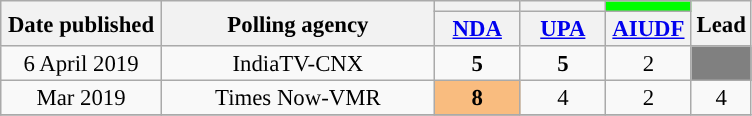<table class="wikitable sortable" style="text-align:center;font-size:95%;line-height:16px">
<tr>
<th rowspan="2" width="100px">Date published</th>
<th rowspan="2" width="175px">Polling agency</th>
<th style="background:"></th>
<th style="background:"></th>
<th style="background:#00FF00"></th>
<th rowspan="2">Lead</th>
</tr>
<tr>
<th width="50px" class="unsortable"><a href='#'>NDA</a></th>
<th width="50px" class="unsortable"><a href='#'>UPA</a></th>
<th width="50px" class="unsortable"><a href='#'>AIUDF</a></th>
</tr>
<tr>
<td>6 April 2019</td>
<td>IndiaTV-CNX </td>
<td><strong>5</strong></td>
<td><strong>5</strong></td>
<td>2</td>
<td style="background:grey"><span></span></td>
</tr>
<tr>
<td>Mar 2019</td>
<td>Times Now-VMR</td>
<td style="background:#F9BC7F"><strong>8</strong></td>
<td>4</td>
<td>2</td>
<td style="background:"><span>4</span></td>
</tr>
<tr>
</tr>
</table>
